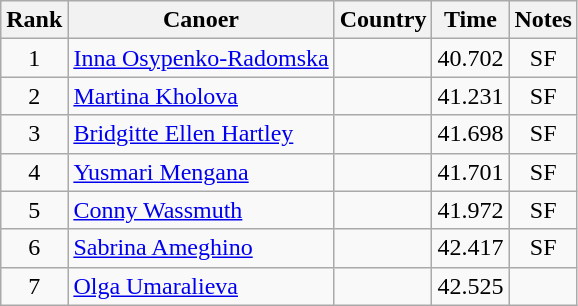<table class="wikitable" style="text-align:center;">
<tr>
<th>Rank</th>
<th>Canoer</th>
<th>Country</th>
<th>Time</th>
<th>Notes</th>
</tr>
<tr>
<td>1</td>
<td align=left><a href='#'>Inna Osypenko-Radomska</a></td>
<td align=left></td>
<td>40.702</td>
<td>SF</td>
</tr>
<tr>
<td>2</td>
<td align=left><a href='#'>Martina Kholova</a></td>
<td align=left></td>
<td>41.231</td>
<td>SF</td>
</tr>
<tr>
<td>3</td>
<td align=left><a href='#'>Bridgitte Ellen Hartley</a></td>
<td align=left></td>
<td>41.698</td>
<td>SF</td>
</tr>
<tr>
<td>4</td>
<td align=left><a href='#'>Yusmari Mengana</a></td>
<td align=left></td>
<td>41.701</td>
<td>SF</td>
</tr>
<tr>
<td>5</td>
<td align=left><a href='#'>Conny Wassmuth</a></td>
<td align=left></td>
<td>41.972</td>
<td>SF</td>
</tr>
<tr>
<td>6</td>
<td align=left><a href='#'>Sabrina Ameghino</a></td>
<td align=left></td>
<td>42.417</td>
<td>SF</td>
</tr>
<tr>
<td>7</td>
<td align=left><a href='#'>Olga Umaralieva</a></td>
<td align=left></td>
<td>42.525</td>
<td></td>
</tr>
</table>
